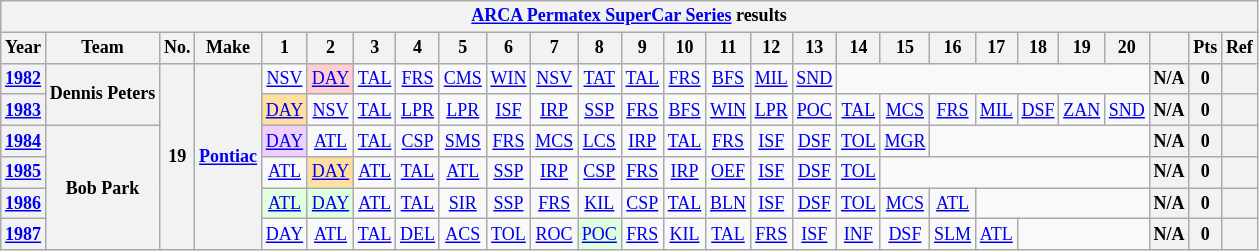<table class="wikitable" style="text-align:center; font-size:75%">
<tr>
<th colspan=32><a href='#'>ARCA Permatex SuperCar Series</a> results</th>
</tr>
<tr>
<th>Year</th>
<th>Team</th>
<th>No.</th>
<th>Make</th>
<th>1</th>
<th>2</th>
<th>3</th>
<th>4</th>
<th>5</th>
<th>6</th>
<th>7</th>
<th>8</th>
<th>9</th>
<th>10</th>
<th>11</th>
<th>12</th>
<th>13</th>
<th>14</th>
<th>15</th>
<th>16</th>
<th>17</th>
<th>18</th>
<th>19</th>
<th>20</th>
<th></th>
<th>Pts</th>
<th>Ref</th>
</tr>
<tr>
<th><a href='#'>1982</a></th>
<th rowspan=2>Dennis Peters</th>
<th rowspan=6>19</th>
<th rowspan=6><a href='#'>Pontiac</a></th>
<td><a href='#'>NSV</a></td>
<td style="background:#FFCFCF;"><a href='#'>DAY</a><br></td>
<td><a href='#'>TAL</a></td>
<td><a href='#'>FRS</a></td>
<td><a href='#'>CMS</a></td>
<td><a href='#'>WIN</a></td>
<td><a href='#'>NSV</a></td>
<td><a href='#'>TAT</a></td>
<td><a href='#'>TAL</a></td>
<td><a href='#'>FRS</a></td>
<td><a href='#'>BFS</a></td>
<td><a href='#'>MIL</a></td>
<td><a href='#'>SND</a></td>
<td colspan=7></td>
<th>N/A</th>
<th>0</th>
<th></th>
</tr>
<tr>
<th><a href='#'>1983</a></th>
<td style="background:#FFDF9F;"><a href='#'>DAY</a><br></td>
<td><a href='#'>NSV</a></td>
<td><a href='#'>TAL</a></td>
<td><a href='#'>LPR</a></td>
<td><a href='#'>LPR</a></td>
<td><a href='#'>ISF</a></td>
<td><a href='#'>IRP</a></td>
<td><a href='#'>SSP</a></td>
<td><a href='#'>FRS</a></td>
<td><a href='#'>BFS</a></td>
<td><a href='#'>WIN</a></td>
<td><a href='#'>LPR</a></td>
<td><a href='#'>POC</a></td>
<td><a href='#'>TAL</a></td>
<td><a href='#'>MCS</a></td>
<td><a href='#'>FRS</a></td>
<td><a href='#'>MIL</a></td>
<td><a href='#'>DSF</a></td>
<td><a href='#'>ZAN</a></td>
<td><a href='#'>SND</a></td>
<th>N/A</th>
<th>0</th>
<th></th>
</tr>
<tr>
<th><a href='#'>1984</a></th>
<th rowspan=4>Bob Park</th>
<td style="background:#EFCFFF;"><a href='#'>DAY</a><br></td>
<td><a href='#'>ATL</a></td>
<td><a href='#'>TAL</a></td>
<td><a href='#'>CSP</a></td>
<td><a href='#'>SMS</a></td>
<td><a href='#'>FRS</a></td>
<td><a href='#'>MCS</a></td>
<td><a href='#'>LCS</a></td>
<td><a href='#'>IRP</a></td>
<td><a href='#'>TAL</a></td>
<td><a href='#'>FRS</a></td>
<td><a href='#'>ISF</a></td>
<td><a href='#'>DSF</a></td>
<td><a href='#'>TOL</a></td>
<td><a href='#'>MGR</a></td>
<td colspan=5></td>
<th>N/A</th>
<th>0</th>
<th></th>
</tr>
<tr>
<th><a href='#'>1985</a></th>
<td><a href='#'>ATL</a></td>
<td style="background:#FFDF9F;"><a href='#'>DAY</a><br></td>
<td><a href='#'>ATL</a></td>
<td><a href='#'>TAL</a></td>
<td><a href='#'>ATL</a></td>
<td><a href='#'>SSP</a></td>
<td><a href='#'>IRP</a></td>
<td><a href='#'>CSP</a></td>
<td><a href='#'>FRS</a></td>
<td><a href='#'>IRP</a></td>
<td><a href='#'>OEF</a></td>
<td><a href='#'>ISF</a></td>
<td><a href='#'>DSF</a></td>
<td><a href='#'>TOL</a></td>
<td colspan=6></td>
<th>N/A</th>
<th>0</th>
<th></th>
</tr>
<tr>
<th><a href='#'>1986</a></th>
<td style="background:#DFFFDF;"><a href='#'>ATL</a><br></td>
<td style="background:#DFFFDF;"><a href='#'>DAY</a><br></td>
<td><a href='#'>ATL</a></td>
<td><a href='#'>TAL</a></td>
<td><a href='#'>SIR</a></td>
<td><a href='#'>SSP</a></td>
<td><a href='#'>FRS</a></td>
<td><a href='#'>KIL</a></td>
<td><a href='#'>CSP</a></td>
<td><a href='#'>TAL</a></td>
<td><a href='#'>BLN</a></td>
<td><a href='#'>ISF</a></td>
<td><a href='#'>DSF</a></td>
<td><a href='#'>TOL</a></td>
<td><a href='#'>MCS</a></td>
<td><a href='#'>ATL</a></td>
<td colspan=4></td>
<th>N/A</th>
<th>0</th>
<th></th>
</tr>
<tr>
<th><a href='#'>1987</a></th>
<td><a href='#'>DAY</a></td>
<td><a href='#'>ATL</a></td>
<td><a href='#'>TAL</a></td>
<td><a href='#'>DEL</a></td>
<td><a href='#'>ACS</a></td>
<td><a href='#'>TOL</a></td>
<td><a href='#'>ROC</a></td>
<td style="background:#DFFFDF;"><a href='#'>POC</a><br></td>
<td><a href='#'>FRS</a></td>
<td><a href='#'>KIL</a></td>
<td><a href='#'>TAL</a></td>
<td><a href='#'>FRS</a></td>
<td><a href='#'>ISF</a></td>
<td><a href='#'>INF</a></td>
<td><a href='#'>DSF</a></td>
<td><a href='#'>SLM</a></td>
<td><a href='#'>ATL</a></td>
<td colspan=3></td>
<th>N/A</th>
<th>0</th>
<th></th>
</tr>
</table>
